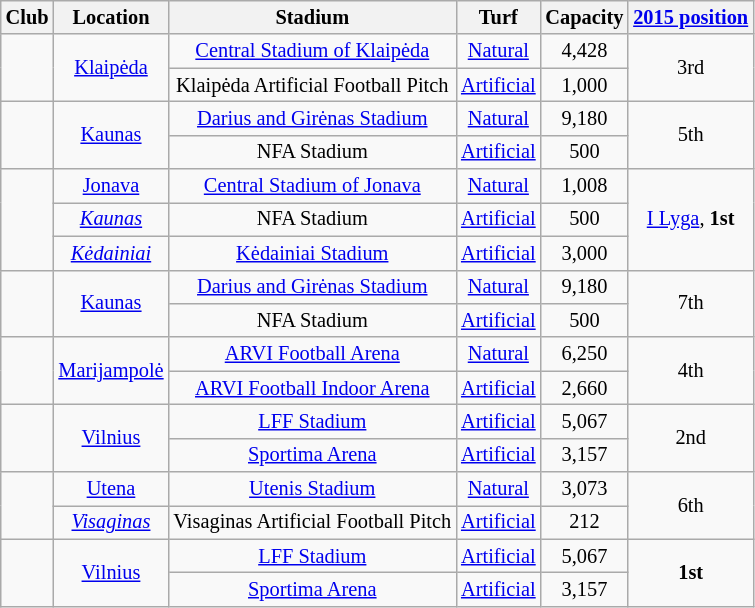<table class="wikitable sortable" style="text-align:center; font-size:85%;">
<tr>
<th>Club</th>
<th>Location</th>
<th>Stadium</th>
<th>Turf</th>
<th>Capacity</th>
<th><a href='#'>2015 position</a></th>
</tr>
<tr>
<td rowspan=2></td>
<td rowspan=2><a href='#'>Klaipėda</a></td>
<td><a href='#'>Central Stadium of Klaipėda</a></td>
<td><a href='#'>Natural</a></td>
<td>4,428</td>
<td rowspan=2>3rd</td>
</tr>
<tr>
<td>Klaipėda Artificial Football Pitch</td>
<td><a href='#'>Artificial</a></td>
<td>1,000</td>
</tr>
<tr>
<td rowspan=2></td>
<td rowspan=2><a href='#'>Kaunas</a></td>
<td><a href='#'>Darius and Girėnas Stadium</a></td>
<td><a href='#'>Natural</a></td>
<td>9,180</td>
<td rowspan=2>5th</td>
</tr>
<tr>
<td>NFA Stadium</td>
<td><a href='#'>Artificial</a></td>
<td>500</td>
</tr>
<tr>
<td rowspan=3></td>
<td><a href='#'>Jonava</a></td>
<td><a href='#'>Central Stadium of Jonava</a></td>
<td><a href='#'>Natural</a></td>
<td>1,008</td>
<td rowspan=3><a href='#'>I Lyga</a>, <strong>1st</strong></td>
</tr>
<tr>
<td><em><a href='#'>Kaunas</a></em></td>
<td>NFA Stadium</td>
<td><a href='#'>Artificial</a></td>
<td>500</td>
</tr>
<tr>
<td><em><a href='#'>Kėdainiai</a></em></td>
<td><a href='#'>Kėdainiai Stadium</a></td>
<td><a href='#'>Artificial</a></td>
<td>3,000</td>
</tr>
<tr>
<td rowspan=2></td>
<td rowspan=2><a href='#'>Kaunas</a></td>
<td><a href='#'>Darius and Girėnas Stadium</a></td>
<td><a href='#'>Natural</a></td>
<td>9,180</td>
<td rowspan=2>7th</td>
</tr>
<tr>
<td>NFA Stadium</td>
<td><a href='#'>Artificial</a></td>
<td>500</td>
</tr>
<tr>
<td rowspan=2></td>
<td rowspan=2><a href='#'>Marijampolė</a></td>
<td><a href='#'>ARVI Football Arena</a></td>
<td><a href='#'>Natural</a></td>
<td>6,250</td>
<td rowspan=2>4th</td>
</tr>
<tr>
<td><a href='#'>ARVI Football Indoor Arena</a></td>
<td><a href='#'>Artificial</a></td>
<td>2,660</td>
</tr>
<tr>
<td rowspan=2></td>
<td rowspan=2><a href='#'>Vilnius</a></td>
<td><a href='#'>LFF Stadium</a></td>
<td><a href='#'>Artificial</a></td>
<td>5,067</td>
<td rowspan=2>2nd</td>
</tr>
<tr>
<td><a href='#'>Sportima Arena</a></td>
<td><a href='#'>Artificial</a></td>
<td>3,157</td>
</tr>
<tr>
<td rowspan=2></td>
<td><a href='#'>Utena</a></td>
<td><a href='#'>Utenis Stadium</a></td>
<td><a href='#'>Natural</a></td>
<td>3,073</td>
<td rowspan=2>6th</td>
</tr>
<tr>
<td><em><a href='#'>Visaginas</a></em></td>
<td>Visaginas Artificial Football Pitch</td>
<td><a href='#'>Artificial</a></td>
<td>212</td>
</tr>
<tr>
<td rowspan=2></td>
<td rowspan=2><a href='#'>Vilnius</a></td>
<td><a href='#'>LFF Stadium</a></td>
<td><a href='#'>Artificial</a></td>
<td>5,067</td>
<td rowspan=2><strong>1st</strong></td>
</tr>
<tr>
<td><a href='#'>Sportima Arena</a></td>
<td><a href='#'>Artificial</a></td>
<td>3,157</td>
</tr>
</table>
